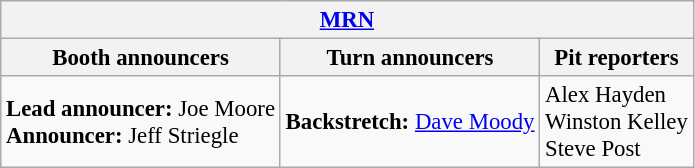<table class="wikitable" style="font-size: 95%;">
<tr>
<th colspan="3"><a href='#'>MRN</a></th>
</tr>
<tr>
<th>Booth announcers</th>
<th>Turn announcers</th>
<th>Pit reporters</th>
</tr>
<tr>
<td><strong>Lead announcer:</strong> Joe Moore<br><strong>Announcer:</strong> Jeff Striegle<br></td>
<td><strong>Backstretch:</strong> <a href='#'>Dave Moody</a></td>
<td>Alex Hayden<br>Winston Kelley<br>Steve Post</td>
</tr>
</table>
